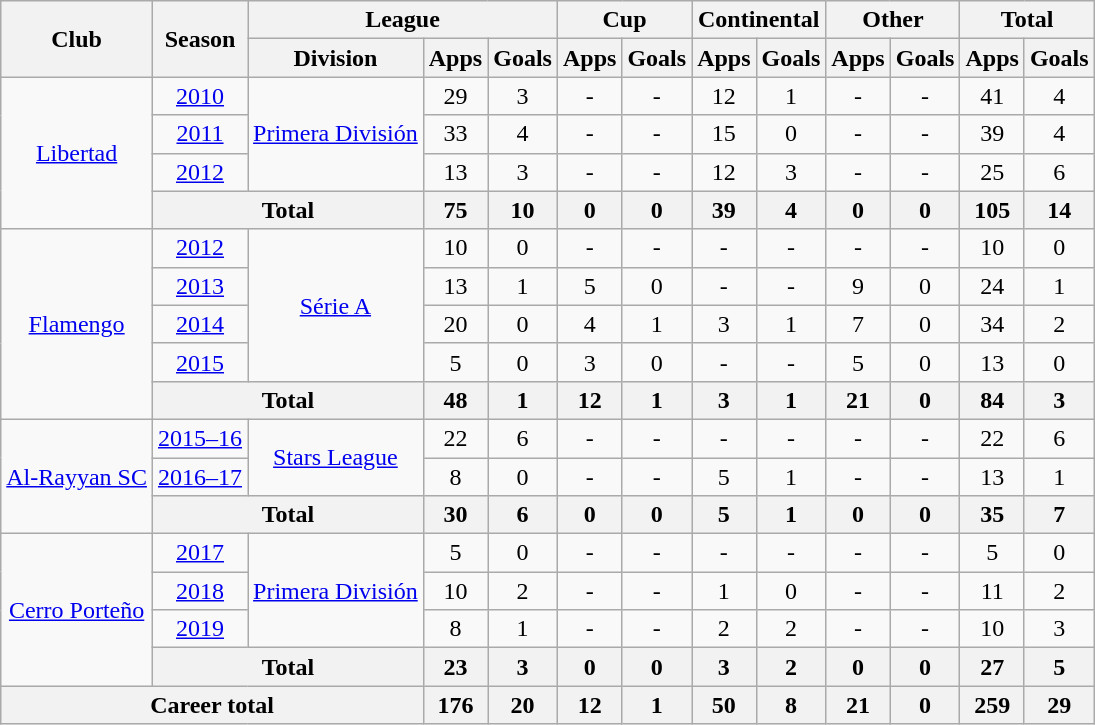<table class="wikitable" style="text-align: center;">
<tr>
<th rowspan="2">Club</th>
<th rowspan="2">Season</th>
<th colspan="3">League</th>
<th colspan="2">Cup</th>
<th colspan="2">Continental</th>
<th colspan="2">Other</th>
<th colspan="2">Total</th>
</tr>
<tr>
<th>Division</th>
<th>Apps</th>
<th>Goals</th>
<th>Apps</th>
<th>Goals</th>
<th>Apps</th>
<th>Goals</th>
<th>Apps</th>
<th>Goals</th>
<th>Apps</th>
<th>Goals</th>
</tr>
<tr>
<td rowspan="4" valign="center"><a href='#'>Libertad</a></td>
<td><a href='#'>2010</a></td>
<td rowspan="3" valign="center"><a href='#'>Primera División</a></td>
<td>29</td>
<td>3</td>
<td>-</td>
<td>-</td>
<td>12</td>
<td>1</td>
<td>-</td>
<td>-</td>
<td>41</td>
<td>4</td>
</tr>
<tr>
<td><a href='#'>2011</a></td>
<td>33</td>
<td>4</td>
<td>-</td>
<td>-</td>
<td>15</td>
<td>0</td>
<td>-</td>
<td>-</td>
<td>39</td>
<td>4</td>
</tr>
<tr>
<td><a href='#'>2012</a></td>
<td>13</td>
<td>3</td>
<td>-</td>
<td>-</td>
<td>12</td>
<td>3</td>
<td>-</td>
<td>-</td>
<td>25</td>
<td>6</td>
</tr>
<tr>
<th colspan="2"><strong>Total</strong></th>
<th>75</th>
<th>10</th>
<th>0</th>
<th>0</th>
<th>39</th>
<th>4</th>
<th>0</th>
<th>0</th>
<th>105</th>
<th>14</th>
</tr>
<tr>
<td rowspan="5" valign="center"><a href='#'>Flamengo</a></td>
<td><a href='#'>2012</a></td>
<td rowspan="4" valign="center"><a href='#'>Série A</a></td>
<td>10</td>
<td>0</td>
<td>-</td>
<td>-</td>
<td>-</td>
<td>-</td>
<td>-</td>
<td>-</td>
<td>10</td>
<td>0</td>
</tr>
<tr>
<td><a href='#'>2013</a></td>
<td>13</td>
<td>1</td>
<td>5</td>
<td>0</td>
<td>-</td>
<td>-</td>
<td>9</td>
<td>0</td>
<td>24</td>
<td>1</td>
</tr>
<tr>
<td><a href='#'>2014</a></td>
<td>20</td>
<td>0</td>
<td>4</td>
<td>1</td>
<td>3</td>
<td>1</td>
<td>7</td>
<td>0</td>
<td>34</td>
<td>2</td>
</tr>
<tr>
<td><a href='#'>2015</a></td>
<td>5</td>
<td>0</td>
<td>3</td>
<td>0</td>
<td>-</td>
<td>-</td>
<td>5</td>
<td>0</td>
<td>13</td>
<td>0</td>
</tr>
<tr>
<th colspan="2"><strong>Total</strong></th>
<th>48</th>
<th>1</th>
<th>12</th>
<th>1</th>
<th>3</th>
<th>1</th>
<th>21</th>
<th>0</th>
<th>84</th>
<th>3</th>
</tr>
<tr>
<td rowspan="3" valign="center"><a href='#'>Al-Rayyan SC</a></td>
<td><a href='#'>2015–16</a></td>
<td rowspan="2" valign="center"><a href='#'>Stars League</a></td>
<td>22</td>
<td>6</td>
<td>-</td>
<td>-</td>
<td>-</td>
<td>-</td>
<td>-</td>
<td>-</td>
<td>22</td>
<td>6</td>
</tr>
<tr>
<td><a href='#'>2016–17</a></td>
<td>8</td>
<td>0</td>
<td>-</td>
<td>-</td>
<td>5</td>
<td>1</td>
<td>-</td>
<td>-</td>
<td>13</td>
<td>1</td>
</tr>
<tr>
<th colspan="2"><strong>Total</strong></th>
<th>30</th>
<th>6</th>
<th>0</th>
<th>0</th>
<th>5</th>
<th>1</th>
<th>0</th>
<th>0</th>
<th>35</th>
<th>7</th>
</tr>
<tr>
<td rowspan="4" valign="center"><a href='#'>Cerro Porteño</a></td>
<td><a href='#'>2017</a></td>
<td rowspan="3" valign="center"><a href='#'>Primera División</a></td>
<td>5</td>
<td>0</td>
<td>-</td>
<td>-</td>
<td>-</td>
<td>-</td>
<td>-</td>
<td>-</td>
<td>5</td>
<td>0</td>
</tr>
<tr>
<td><a href='#'>2018</a></td>
<td>10</td>
<td>2</td>
<td>-</td>
<td>-</td>
<td>1</td>
<td>0</td>
<td>-</td>
<td>-</td>
<td>11</td>
<td>2</td>
</tr>
<tr>
<td><a href='#'>2019</a></td>
<td>8</td>
<td>1</td>
<td>-</td>
<td>-</td>
<td>2</td>
<td>2</td>
<td>-</td>
<td>-</td>
<td>10</td>
<td>3</td>
</tr>
<tr>
<th colspan="2"><strong>Total</strong></th>
<th>23</th>
<th>3</th>
<th>0</th>
<th>0</th>
<th>3</th>
<th>2</th>
<th>0</th>
<th>0</th>
<th>27</th>
<th>5</th>
</tr>
<tr>
<th colspan="3"><strong>Career total</strong></th>
<th>176</th>
<th>20</th>
<th>12</th>
<th>1</th>
<th>50</th>
<th>8</th>
<th>21</th>
<th>0</th>
<th>259</th>
<th>29</th>
</tr>
</table>
